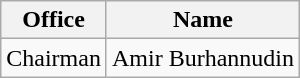<table class="wikitable">
<tr>
<th>Office</th>
<th>Name</th>
</tr>
<tr>
<td>Chairman</td>
<td>Amir Burhannudin</td>
</tr>
</table>
